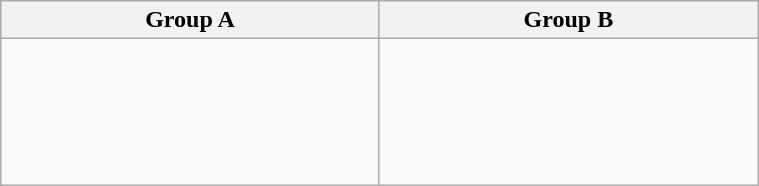<table class="wikitable" width=40%>
<tr>
<th width=25%>Group A</th>
<th width=25%>Group B</th>
</tr>
<tr>
<td><br><br>
<br>
<br>
</td>
<td><br><br>
<br>
<br>
<br>
</td>
</tr>
</table>
